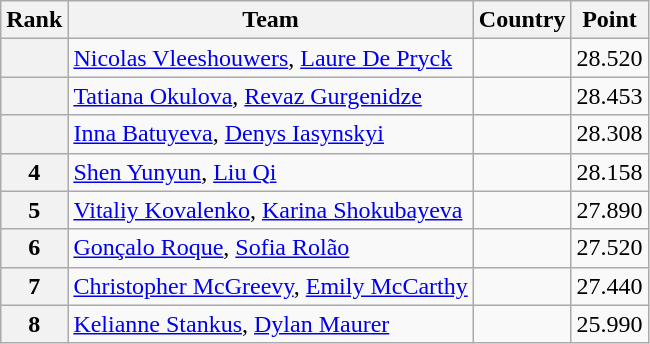<table class="wikitable sortable">
<tr>
<th>Rank</th>
<th>Team</th>
<th>Country</th>
<th>Point</th>
</tr>
<tr>
<th></th>
<td><a href='#'>Nicolas Vleeshouwers</a>, <a href='#'>Laure De Pryck</a></td>
<td></td>
<td>28.520</td>
</tr>
<tr>
<th></th>
<td><a href='#'>Tatiana Okulova</a>, <a href='#'>Revaz Gurgenidze</a></td>
<td></td>
<td>28.453</td>
</tr>
<tr>
<th></th>
<td><a href='#'>Inna Batuyeva</a>, <a href='#'>Denys Iasynskyi</a></td>
<td></td>
<td>28.308</td>
</tr>
<tr>
<th>4</th>
<td><a href='#'>Shen Yunyun</a>, <a href='#'>Liu Qi</a></td>
<td></td>
<td>28.158</td>
</tr>
<tr>
<th>5</th>
<td><a href='#'>Vitaliy Kovalenko</a>, <a href='#'>Karina Shokubayeva</a></td>
<td></td>
<td>27.890</td>
</tr>
<tr>
<th>6</th>
<td><a href='#'>Gonçalo Roque</a>, <a href='#'>Sofia Rolão</a></td>
<td></td>
<td>27.520</td>
</tr>
<tr>
<th>7</th>
<td><a href='#'>Christopher McGreevy</a>, <a href='#'>Emily McCarthy</a></td>
<td></td>
<td>27.440</td>
</tr>
<tr>
<th>8</th>
<td><a href='#'>Kelianne Stankus</a>, <a href='#'>Dylan Maurer</a></td>
<td></td>
<td>25.990</td>
</tr>
</table>
